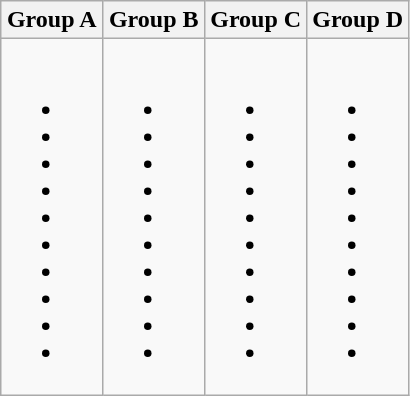<table class="wikitable" align=center>
<tr>
<th width=25%>Group A</th>
<th width=25%>Group B</th>
<th width=25%>Group C</th>
<th width=25%>Group D</th>
</tr>
<tr>
<td><br><ul><li></li><li></li><li></li><li></li><li></li><li></li><li></li><li></li><li></li><li></li></ul></td>
<td><br><ul><li></li><li></li><li></li><li></li><li></li><li></li><li></li><li></li><li></li><li></li></ul></td>
<td><br><ul><li></li><li></li><li></li><li> </li><li></li><li></li><li></li><li></li><li></li><li></li></ul></td>
<td><br><ul><li></li><li></li><li></li><li></li><li></li><li></li><li></li><li></li><li></li><li></li></ul></td>
</tr>
</table>
